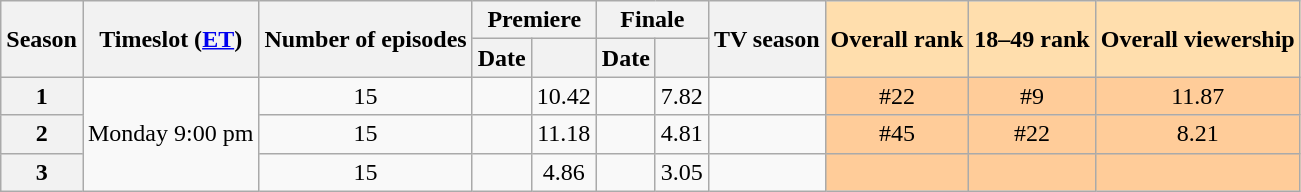<table class="wikitable plainrowheaders" style="text-align:center;">
<tr>
<th scope="col" rowspan="2">Season</th>
<th scope="col" rowspan="2">Timeslot (<a href='#'>ET</a>)</th>
<th scope="col" rowspan="2">Number of episodes</th>
<th scope="col" colspan="2">Premiere</th>
<th scope="col" colspan="2">Finale</th>
<th scope="col" rowspan="2">TV season</th>
<th scope="col" style="background:#ffdead;" rowspan="2">Overall rank</th>
<th scope="col" style="background:#ffdead;" rowspan="2">18–49 rank</th>
<th scope="col" style="background:#ffdead;" rowspan="2">Overall viewership</th>
</tr>
<tr>
<th scope="col">Date</th>
<th scope="col"></th>
<th scope="col">Date</th>
<th scope="col"></th>
</tr>
<tr>
<th>1</th>
<td rowspan="3" style="text-align: center;">Monday 9:00 pm</td>
<td>15</td>
<td style="text-align: center;"></td>
<td>10.42</td>
<td style="text-align: center;"></td>
<td>7.82</td>
<td></td>
<td style="background:#fc9;">#22</td>
<td style="background:#fc9;">#9</td>
<td style="background:#fc9;">11.87</td>
</tr>
<tr>
<th>2</th>
<td>15</td>
<td style="text-align: center;"></td>
<td>11.18</td>
<td style="text-align: center;"></td>
<td>4.81</td>
<td></td>
<td style="background:#fc9;">#45</td>
<td style="background:#fc9;">#22</td>
<td style="background:#fc9;">8.21</td>
</tr>
<tr>
<th>3</th>
<td>15</td>
<td style="text-align: center;"></td>
<td>4.86</td>
<td style="text-align: center;"></td>
<td>3.05</td>
<td></td>
<td style="background:#fc9;"></td>
<td style="background:#fc9;"></td>
<td style="background:#fc9;"></td>
</tr>
</table>
